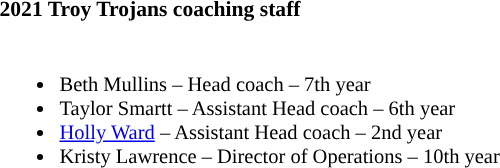<table class="toccolours" style="text-align: left; font-size:90%;">
<tr>
<th colspan="9">2021 Troy Trojans coaching staff</th>
</tr>
<tr>
<td style="font-size: 95%;" valign="top"><br><ul><li>Beth Mullins – Head coach – 7th year</li><li>Taylor Smartt – Assistant Head coach – 6th year</li><li><a href='#'>Holly Ward</a> – Assistant Head coach – 2nd year</li><li>Kristy Lawrence – Director of Operations – 10th year</li></ul></td>
</tr>
</table>
